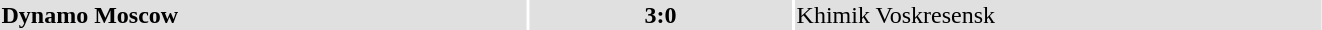<table width="70%">
<tr bgcolor="#e0e0e0">
<td style="width:40%;"><strong>Dynamo Moscow</strong></td>
<th style="width:20%;"><strong>3:0</strong></th>
<td style="width:40%;">Khimik Voskresensk</td>
</tr>
</table>
